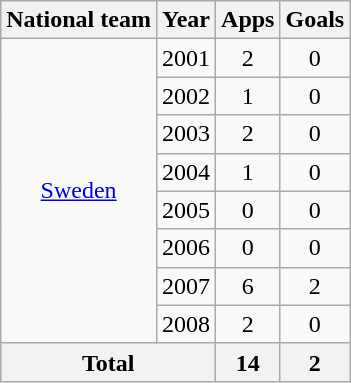<table class="wikitable" style="text-align:center">
<tr>
<th>National team</th>
<th>Year</th>
<th>Apps</th>
<th>Goals</th>
</tr>
<tr>
<td rowspan="8"><a href='#'>Sweden</a></td>
<td>2001</td>
<td>2</td>
<td>0</td>
</tr>
<tr>
<td>2002</td>
<td>1</td>
<td>0</td>
</tr>
<tr>
<td>2003</td>
<td>2</td>
<td>0</td>
</tr>
<tr>
<td>2004</td>
<td>1</td>
<td>0</td>
</tr>
<tr>
<td>2005</td>
<td>0</td>
<td>0</td>
</tr>
<tr>
<td>2006</td>
<td>0</td>
<td>0</td>
</tr>
<tr>
<td>2007</td>
<td>6</td>
<td>2</td>
</tr>
<tr>
<td>2008</td>
<td>2</td>
<td>0</td>
</tr>
<tr>
<th colspan="2">Total</th>
<th>14</th>
<th>2</th>
</tr>
</table>
